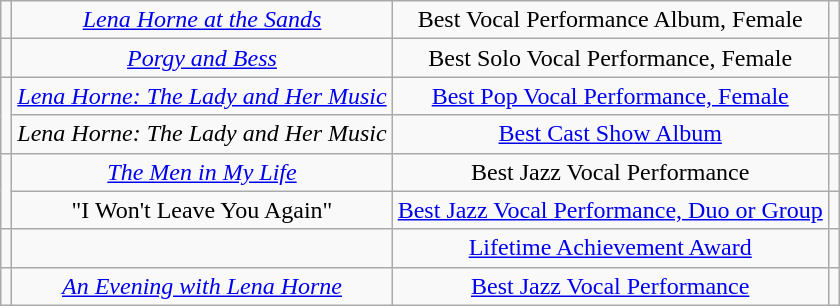<table class=wikitable>
<tr align=center>
<td></td>
<td><em><a href='#'>Lena Horne at the Sands</a></em></td>
<td>Best Vocal Performance Album, Female</td>
<td></td>
</tr>
<tr align=center>
<td></td>
<td><em><a href='#'>Porgy and Bess</a></em></td>
<td>Best Solo Vocal Performance, Female</td>
<td></td>
</tr>
<tr align=center>
<td rowspan="2"></td>
<td><em><a href='#'>Lena Horne: The Lady and Her Music</a></em></td>
<td><a href='#'>Best Pop Vocal Performance, Female</a></td>
<td></td>
</tr>
<tr align=center>
<td><em>Lena Horne: The Lady and Her Music</em></td>
<td><a href='#'>Best Cast Show Album</a></td>
<td></td>
</tr>
<tr align=center>
<td rowspan="2"></td>
<td><em><a href='#'>The Men in My Life</a></em></td>
<td>Best Jazz Vocal Performance</td>
<td></td>
</tr>
<tr align=center>
<td>"I Won't Leave You Again" </td>
<td><a href='#'>Best Jazz Vocal Performance, Duo or Group</a></td>
<td></td>
</tr>
<tr align=center>
<td></td>
<td></td>
<td><a href='#'>Lifetime Achievement Award</a></td>
<td></td>
</tr>
<tr align=center>
<td></td>
<td><em><a href='#'>An Evening with Lena Horne</a></em></td>
<td><a href='#'>Best Jazz Vocal Performance</a></td>
<td></td>
</tr>
</table>
